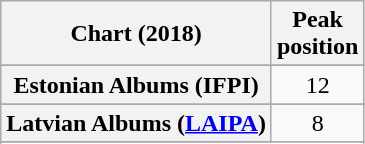<table class="wikitable sortable plainrowheaders" style="text-align:center">
<tr>
<th scope="col">Chart (2018)</th>
<th scope="col">Peak<br> position</th>
</tr>
<tr>
</tr>
<tr>
</tr>
<tr>
</tr>
<tr>
</tr>
<tr>
</tr>
<tr>
</tr>
<tr>
<th scope="row">Estonian Albums (IFPI)</th>
<td>12</td>
</tr>
<tr>
</tr>
<tr>
</tr>
<tr>
<th scope="row">Latvian Albums (<a href='#'>LAIPA</a>)</th>
<td>8</td>
</tr>
<tr>
</tr>
<tr>
</tr>
<tr>
</tr>
<tr>
</tr>
<tr>
</tr>
<tr>
</tr>
<tr>
</tr>
</table>
